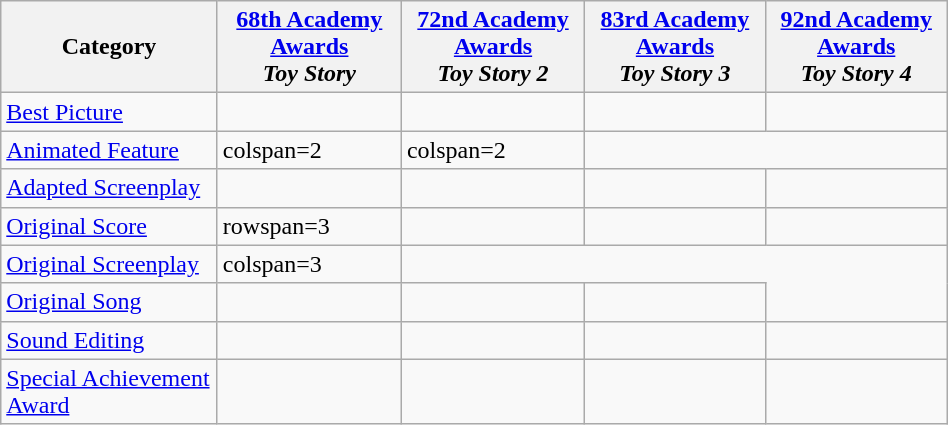<table class="wikitable" style="margin:left; width:50%;">
<tr>
<th>Category</th>
<th><a href='#'>68th Academy Awards</a><br><em>Toy Story</em></th>
<th><a href='#'>72nd Academy Awards</a><br><em>Toy Story 2</em></th>
<th><a href='#'>83rd Academy Awards</a><br><em>Toy Story 3</em></th>
<th><a href='#'>92nd Academy Awards</a><br><em>Toy Story 4</em></th>
</tr>
<tr>
<td><a href='#'>Best Picture</a></td>
<td></td>
<td></td>
<td></td>
<td></td>
</tr>
<tr>
<td><a href='#'>Animated Feature</a></td>
<td>colspan=2 </td>
<td>colspan=2 </td>
</tr>
<tr>
<td><a href='#'>Adapted Screenplay</a></td>
<td></td>
<td></td>
<td></td>
<td></td>
</tr>
<tr>
<td><a href='#'>Original Score</a></td>
<td>rowspan=3 </td>
<td></td>
<td></td>
<td></td>
</tr>
<tr>
<td><a href='#'>Original Screenplay</a></td>
<td>colspan=3 </td>
</tr>
<tr>
<td><a href='#'>Original Song</a></td>
<td></td>
<td></td>
<td></td>
</tr>
<tr>
<td><a href='#'>Sound Editing</a></td>
<td></td>
<td></td>
<td></td>
<td></td>
</tr>
<tr>
<td><a href='#'>Special Achievement Award</a></td>
<td></td>
<td></td>
<td></td>
<td></td>
</tr>
</table>
